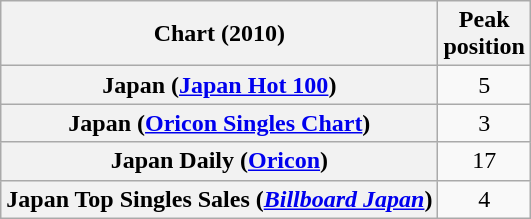<table class="wikitable sortable plainrowheaders" style="text-align:center">
<tr>
<th scope="col">Chart (2010)</th>
<th scope="col">Peak<br>position</th>
</tr>
<tr>
<th scope="row">Japan (<a href='#'>Japan Hot 100</a>)</th>
<td>5</td>
</tr>
<tr>
<th scope="row">Japan (<a href='#'>Oricon Singles Chart</a>)</th>
<td>3</td>
</tr>
<tr>
<th scope="row">Japan Daily (<a href='#'>Oricon</a>)</th>
<td>17</td>
</tr>
<tr>
<th scope="row">Japan Top Singles Sales (<em><a href='#'>Billboard Japan</a></em>)</th>
<td>4</td>
</tr>
</table>
